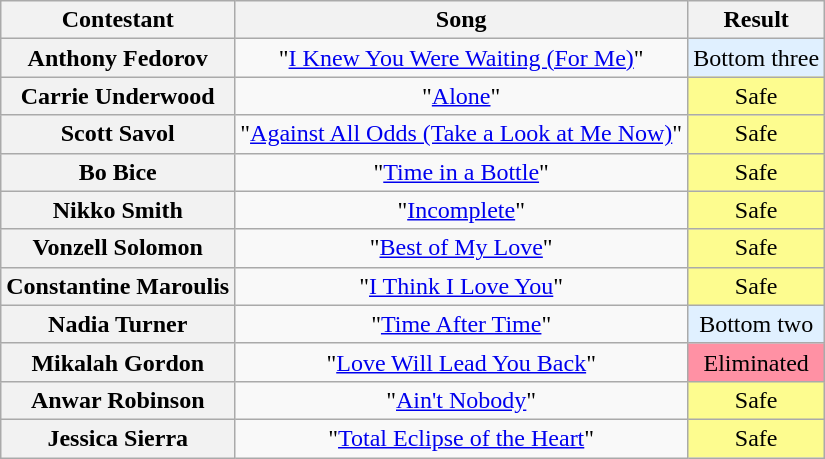<table class="wikitable unsortable" style="text-align:center;">
<tr>
<th scope="col">Contestant</th>
<th scope="col">Song</th>
<th scope="col">Result</th>
</tr>
<tr>
<th scope="row">Anthony Fedorov</th>
<td>"<a href='#'>I Knew You Were Waiting (For Me)</a>"</td>
<td bgcolor="E0F0FF">Bottom three</td>
</tr>
<tr>
<th scope="row">Carrie Underwood</th>
<td>"<a href='#'>Alone</a>"</td>
<td style="background:#FDFC8F;">Safe</td>
</tr>
<tr>
<th scope="row">Scott Savol</th>
<td>"<a href='#'>Against All Odds (Take a Look at Me Now)</a>"</td>
<td style="background:#FDFC8F;">Safe</td>
</tr>
<tr>
<th scope="row">Bo Bice</th>
<td>"<a href='#'>Time in a Bottle</a>"</td>
<td style="background:#FDFC8F;">Safe</td>
</tr>
<tr>
<th scope="row">Nikko Smith</th>
<td>"<a href='#'>Incomplete</a>"</td>
<td style="background:#FDFC8F;">Safe</td>
</tr>
<tr>
<th scope="row">Vonzell Solomon</th>
<td>"<a href='#'>Best of My Love</a>"</td>
<td style="background:#FDFC8F;">Safe</td>
</tr>
<tr>
<th scope="row">Constantine Maroulis</th>
<td>"<a href='#'>I Think I Love You</a>"</td>
<td style="background:#FDFC8F;">Safe</td>
</tr>
<tr>
<th scope="row">Nadia Turner</th>
<td>"<a href='#'>Time After Time</a>"</td>
<td bgcolor="E0F0FF">Bottom two</td>
</tr>
<tr>
<th scope="row">Mikalah Gordon</th>
<td>"<a href='#'>Love Will Lead You Back</a>"</td>
<td bgcolor="FF91A4">Eliminated</td>
</tr>
<tr>
<th scope="row">Anwar Robinson</th>
<td>"<a href='#'>Ain't Nobody</a>"</td>
<td style="background:#FDFC8F;">Safe</td>
</tr>
<tr>
<th scope="row">Jessica Sierra</th>
<td>"<a href='#'>Total Eclipse of the Heart</a>"</td>
<td style="background:#FDFC8F;">Safe</td>
</tr>
</table>
